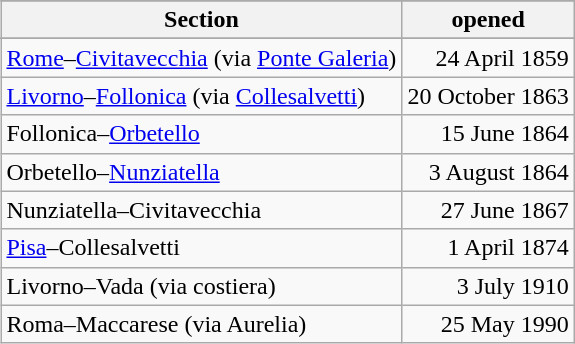<table class="wikitable" style="float:right">
<tr>
</tr>
<tr style="background:#efefef;">
<th>Section</th>
<th>opened</th>
</tr>
<tr>
</tr>
<tr>
<td align="left"><a href='#'>Rome</a>–<a href='#'>Civitavecchia</a> (via <a href='#'>Ponte Galeria</a>)</td>
<td align="right">24 April 1859</td>
</tr>
<tr>
<td align="left"><a href='#'>Livorno</a>–<a href='#'>Follonica</a> (via <a href='#'>Collesalvetti</a>)</td>
<td align="right">20 October 1863</td>
</tr>
<tr>
<td align="left">Follonica–<a href='#'>Orbetello</a></td>
<td align="right">15 June 1864</td>
</tr>
<tr>
<td align="left">Orbetello–<a href='#'>Nunziatella</a></td>
<td align="right">3 August 1864</td>
</tr>
<tr>
<td align="left">Nunziatella–Civitavecchia</td>
<td align="right">27 June 1867</td>
</tr>
<tr>
<td align="left"><a href='#'>Pisa</a>–Collesalvetti</td>
<td align="right">1 April 1874</td>
</tr>
<tr>
<td align="left">Livorno–Vada (via costiera)</td>
<td align="right">3 July 1910</td>
</tr>
<tr>
<td align="left">Roma–Maccarese (via Aurelia)</td>
<td align="right">25 May 1990</td>
</tr>
</table>
